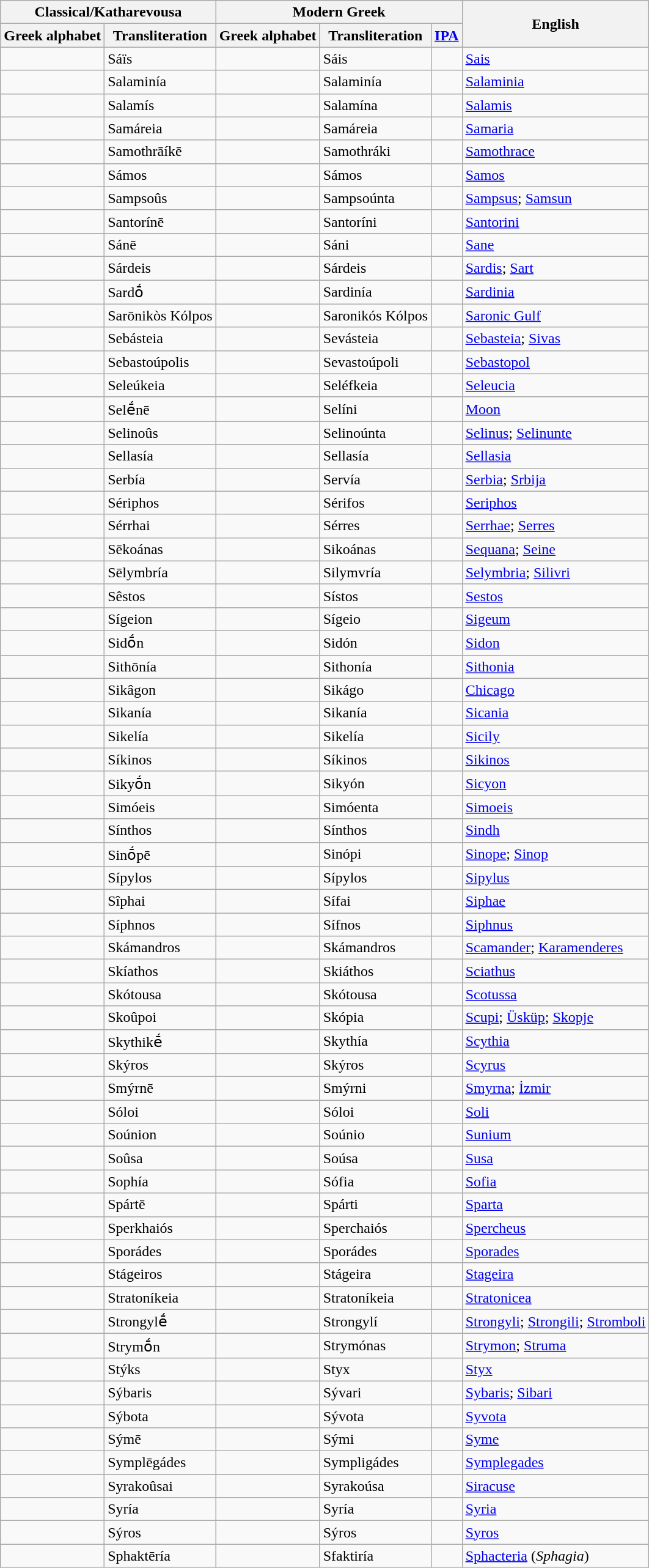<table class="wikitable">
<tr>
<th colspan="2">Classical/Katharevousa</th>
<th colspan="3">Modern Greek</th>
<th rowspan="2">English</th>
</tr>
<tr>
<th>Greek alphabet</th>
<th>Transliteration</th>
<th>Greek alphabet</th>
<th>Transliteration</th>
<th><a href='#'>IPA</a></th>
</tr>
<tr>
<td></td>
<td>Sáïs</td>
<td></td>
<td>Sáis</td>
<td></td>
<td><a href='#'>Sais</a></td>
</tr>
<tr>
<td></td>
<td>Salaminía</td>
<td></td>
<td>Salaminía</td>
<td></td>
<td><a href='#'>Salaminia</a></td>
</tr>
<tr>
<td></td>
<td>Salamís</td>
<td></td>
<td>Salamína</td>
<td></td>
<td><a href='#'>Salamis</a></td>
</tr>
<tr>
<td></td>
<td>Samáreia</td>
<td></td>
<td>Samáreia</td>
<td></td>
<td><a href='#'>Samaria</a></td>
</tr>
<tr>
<td></td>
<td>Samothrāíkē</td>
<td></td>
<td>Samothráki</td>
<td></td>
<td><a href='#'>Samothrace</a></td>
</tr>
<tr>
<td></td>
<td>Sámos</td>
<td></td>
<td>Sámos</td>
<td></td>
<td><a href='#'>Samos</a></td>
</tr>
<tr>
<td></td>
<td>Sampsoûs</td>
<td></td>
<td>Sampsoúnta</td>
<td></td>
<td><a href='#'>Sampsus</a>; <a href='#'>Samsun</a></td>
</tr>
<tr>
<td></td>
<td>Santorínē</td>
<td></td>
<td>Santoríni</td>
<td></td>
<td><a href='#'>Santorini</a></td>
</tr>
<tr>
<td></td>
<td>Sánē</td>
<td></td>
<td>Sáni</td>
<td></td>
<td><a href='#'>Sane</a></td>
</tr>
<tr>
<td></td>
<td>Sárdeis</td>
<td></td>
<td>Sárdeis</td>
<td></td>
<td><a href='#'>Sardis</a>; <a href='#'>Sart</a></td>
</tr>
<tr>
<td></td>
<td>Sardṓ</td>
<td></td>
<td>Sardinía</td>
<td></td>
<td><a href='#'>Sardinia</a></td>
</tr>
<tr>
<td></td>
<td>Sarōnikòs Kólpos</td>
<td></td>
<td>Saronikós Kólpos</td>
<td></td>
<td><a href='#'>Saronic Gulf</a></td>
</tr>
<tr>
<td></td>
<td>Sebásteia</td>
<td></td>
<td>Sevásteia</td>
<td></td>
<td><a href='#'>Sebasteia</a>; <a href='#'>Sivas</a></td>
</tr>
<tr>
<td></td>
<td>Sebastoúpolis</td>
<td></td>
<td>Sevastoúpoli</td>
<td></td>
<td><a href='#'>Sebastopol</a></td>
</tr>
<tr>
<td></td>
<td>Seleúkeia</td>
<td></td>
<td>Seléfkeia</td>
<td></td>
<td><a href='#'>Seleucia</a></td>
</tr>
<tr>
<td></td>
<td>Selḗnē</td>
<td></td>
<td>Selíni</td>
<td></td>
<td><a href='#'>Moon</a></td>
</tr>
<tr>
<td></td>
<td>Selinoûs</td>
<td></td>
<td>Selinoúnta</td>
<td></td>
<td><a href='#'>Selinus</a>; <a href='#'>Selinunte</a></td>
</tr>
<tr>
<td></td>
<td>Sellasía</td>
<td></td>
<td>Sellasía</td>
<td></td>
<td><a href='#'>Sellasia</a></td>
</tr>
<tr>
<td></td>
<td>Serbía</td>
<td></td>
<td>Servía</td>
<td></td>
<td><a href='#'>Serbia</a>; <a href='#'>Srbija</a></td>
</tr>
<tr>
<td></td>
<td>Sériphos</td>
<td></td>
<td>Sérifos</td>
<td></td>
<td><a href='#'>Seriphos</a></td>
</tr>
<tr>
<td></td>
<td>Sérrhai</td>
<td></td>
<td>Sérres</td>
<td></td>
<td><a href='#'>Serrhae</a>; <a href='#'>Serres</a></td>
</tr>
<tr>
<td></td>
<td>Sēkoánas</td>
<td></td>
<td>Sikoánas</td>
<td></td>
<td><a href='#'>Sequana</a>; <a href='#'>Seine</a></td>
</tr>
<tr>
<td></td>
<td>Sēlymbría</td>
<td></td>
<td>Silymvría</td>
<td></td>
<td><a href='#'>Selymbria</a>; <a href='#'>Silivri</a></td>
</tr>
<tr>
<td></td>
<td>Sêstos</td>
<td></td>
<td>Sístos</td>
<td></td>
<td><a href='#'>Sestos</a></td>
</tr>
<tr>
<td></td>
<td>Sígeion</td>
<td></td>
<td>Sígeio</td>
<td></td>
<td><a href='#'>Sigeum</a></td>
</tr>
<tr>
<td></td>
<td>Sidṓn</td>
<td></td>
<td>Sidón</td>
<td></td>
<td><a href='#'>Sidon</a></td>
</tr>
<tr>
<td></td>
<td>Sithōnía</td>
<td></td>
<td>Sithonía</td>
<td></td>
<td><a href='#'>Sithonia</a></td>
</tr>
<tr>
<td></td>
<td>Sikâgon</td>
<td></td>
<td>Sikágo</td>
<td></td>
<td><a href='#'>Chicago</a></td>
</tr>
<tr>
<td></td>
<td>Sikanía</td>
<td></td>
<td>Sikanía</td>
<td></td>
<td><a href='#'>Sicania</a></td>
</tr>
<tr>
<td></td>
<td>Sikelía</td>
<td></td>
<td>Sikelía</td>
<td></td>
<td><a href='#'>Sicily</a></td>
</tr>
<tr>
<td></td>
<td>Síkinos</td>
<td></td>
<td>Síkinos</td>
<td></td>
<td><a href='#'>Sikinos</a></td>
</tr>
<tr>
<td></td>
<td>Sikyṓn</td>
<td></td>
<td>Sikyón</td>
<td></td>
<td><a href='#'>Sicyon</a></td>
</tr>
<tr>
<td></td>
<td>Simóeis</td>
<td></td>
<td>Simóenta</td>
<td></td>
<td><a href='#'>Simoeis</a></td>
</tr>
<tr>
<td></td>
<td>Sínthos</td>
<td></td>
<td>Sínthos</td>
<td></td>
<td><a href='#'>Sindh</a></td>
</tr>
<tr>
<td></td>
<td>Sinṓpē</td>
<td></td>
<td>Sinópi</td>
<td></td>
<td><a href='#'>Sinope</a>; <a href='#'>Sinop</a></td>
</tr>
<tr>
<td></td>
<td>Sípylos</td>
<td></td>
<td>Sípylos</td>
<td></td>
<td><a href='#'>Sipylus</a></td>
</tr>
<tr>
<td></td>
<td>Sîphai</td>
<td></td>
<td>Sífai</td>
<td></td>
<td><a href='#'>Siphae</a></td>
</tr>
<tr>
<td></td>
<td>Síphnos</td>
<td></td>
<td>Sífnos</td>
<td></td>
<td><a href='#'>Siphnus</a></td>
</tr>
<tr>
<td></td>
<td>Skámandros</td>
<td></td>
<td>Skámandros</td>
<td></td>
<td><a href='#'>Scamander</a>; <a href='#'>Karamenderes</a></td>
</tr>
<tr>
<td></td>
<td>Skíathos</td>
<td></td>
<td>Skiáthos</td>
<td></td>
<td><a href='#'>Sciathus</a></td>
</tr>
<tr>
<td></td>
<td>Skótousa</td>
<td></td>
<td>Skótousa</td>
<td></td>
<td><a href='#'>Scotussa</a></td>
</tr>
<tr>
<td></td>
<td>Skoûpoi</td>
<td></td>
<td>Skópia</td>
<td></td>
<td><a href='#'>Scupi</a>; <a href='#'>Üsküp</a>; <a href='#'>Skopje</a></td>
</tr>
<tr>
<td></td>
<td>Skythikḗ</td>
<td></td>
<td>Skythía</td>
<td></td>
<td><a href='#'>Scythia</a></td>
</tr>
<tr>
<td></td>
<td>Skýros</td>
<td></td>
<td>Skýros</td>
<td></td>
<td><a href='#'>Scyrus</a></td>
</tr>
<tr>
<td></td>
<td>Smýrnē</td>
<td></td>
<td>Smýrni</td>
<td></td>
<td><a href='#'>Smyrna</a>; <a href='#'>İzmir</a></td>
</tr>
<tr>
<td></td>
<td>Sóloi</td>
<td></td>
<td>Sóloi</td>
<td></td>
<td><a href='#'>Soli</a></td>
</tr>
<tr>
<td></td>
<td>Soúnion</td>
<td></td>
<td>Soúnio</td>
<td></td>
<td><a href='#'>Sunium</a></td>
</tr>
<tr>
<td></td>
<td>Soûsa</td>
<td></td>
<td>Soúsa</td>
<td></td>
<td><a href='#'>Susa</a></td>
</tr>
<tr>
<td></td>
<td>Sophía</td>
<td></td>
<td>Sófia</td>
<td></td>
<td><a href='#'>Sofia</a></td>
</tr>
<tr>
<td></td>
<td>Spártē</td>
<td></td>
<td>Spárti</td>
<td></td>
<td><a href='#'>Sparta</a></td>
</tr>
<tr>
<td></td>
<td>Sperkhaiós</td>
<td></td>
<td>Sperchaiós</td>
<td></td>
<td><a href='#'>Spercheus</a></td>
</tr>
<tr>
<td></td>
<td>Sporádes</td>
<td></td>
<td>Sporádes</td>
<td></td>
<td><a href='#'>Sporades</a></td>
</tr>
<tr>
<td></td>
<td>Stágeiros</td>
<td></td>
<td>Stágeira</td>
<td></td>
<td><a href='#'>Stageira</a></td>
</tr>
<tr>
<td></td>
<td>Stratoníkeia</td>
<td></td>
<td>Stratoníkeia</td>
<td></td>
<td><a href='#'>Stratonicea</a></td>
</tr>
<tr>
<td></td>
<td>Strongylḗ</td>
<td></td>
<td>Strongylí</td>
<td></td>
<td><a href='#'>Strongyli</a>; <a href='#'>Strongili</a>; <a href='#'>Stromboli</a></td>
</tr>
<tr>
<td></td>
<td>Strymṓn</td>
<td></td>
<td>Strymónas</td>
<td></td>
<td><a href='#'>Strymon</a>; <a href='#'>Struma</a></td>
</tr>
<tr>
<td></td>
<td>Stýks</td>
<td></td>
<td>Styx</td>
<td></td>
<td><a href='#'>Styx</a></td>
</tr>
<tr>
<td></td>
<td>Sýbaris</td>
<td></td>
<td>Sývari</td>
<td></td>
<td><a href='#'>Sybaris</a>; <a href='#'>Sibari</a></td>
</tr>
<tr>
<td></td>
<td>Sýbota</td>
<td></td>
<td>Sývota</td>
<td></td>
<td><a href='#'>Syvota</a></td>
</tr>
<tr>
<td></td>
<td>Sýmē</td>
<td></td>
<td>Sými</td>
<td></td>
<td><a href='#'>Syme</a></td>
</tr>
<tr>
<td></td>
<td>Symplēgádes</td>
<td></td>
<td>Sympligádes</td>
<td></td>
<td><a href='#'>Symplegades</a></td>
</tr>
<tr>
<td></td>
<td>Syrakoûsai</td>
<td></td>
<td>Syrakoúsa</td>
<td></td>
<td><a href='#'>Siracuse</a></td>
</tr>
<tr>
<td></td>
<td>Syría</td>
<td></td>
<td>Syría</td>
<td></td>
<td><a href='#'>Syria</a></td>
</tr>
<tr>
<td></td>
<td>Sýros</td>
<td></td>
<td>Sýros</td>
<td></td>
<td><a href='#'>Syros</a></td>
</tr>
<tr>
<td></td>
<td>Sphaktēría</td>
<td></td>
<td>Sfaktiría</td>
<td></td>
<td><a href='#'>Sphacteria</a> (<em>Sphagia</em>)</td>
</tr>
</table>
